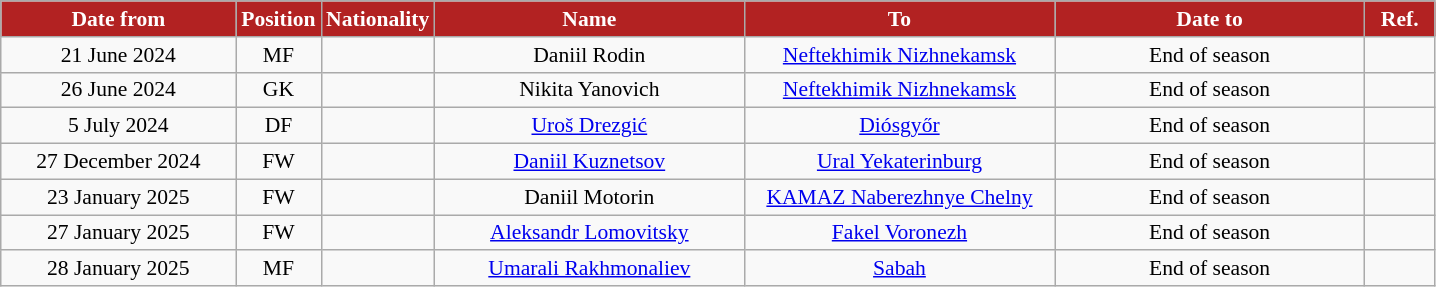<table class="wikitable" style="text-align:center; font-size:90%; ">
<tr>
<th style="background:#B22222; color:white; width:150px;">Date from</th>
<th style="background:#B22222; color:white; width:50px;">Position</th>
<th style="background:#B22222; color:white; width:50px;">Nationality</th>
<th style="background:#B22222; color:white; width:200px;">Name</th>
<th style="background:#B22222; color:white; width:200px;">To</th>
<th style="background:#B22222; color:white; width:200px;">Date to</th>
<th style="background:#B22222; color:white; width:40px;">Ref.</th>
</tr>
<tr>
<td>21 June 2024</td>
<td>MF</td>
<td></td>
<td>Daniil Rodin</td>
<td><a href='#'>Neftekhimik Nizhnekamsk</a></td>
<td>End of season</td>
<td></td>
</tr>
<tr>
<td>26 June 2024</td>
<td>GK</td>
<td></td>
<td>Nikita Yanovich</td>
<td><a href='#'>Neftekhimik Nizhnekamsk</a></td>
<td>End of season</td>
<td></td>
</tr>
<tr>
<td>5 July 2024</td>
<td>DF</td>
<td></td>
<td><a href='#'>Uroš Drezgić</a></td>
<td><a href='#'>Diósgyőr</a></td>
<td>End of season</td>
<td></td>
</tr>
<tr>
<td>27 December 2024</td>
<td>FW</td>
<td></td>
<td><a href='#'>Daniil Kuznetsov</a></td>
<td><a href='#'>Ural Yekaterinburg</a></td>
<td>End of season</td>
<td></td>
</tr>
<tr>
<td>23 January 2025</td>
<td>FW</td>
<td></td>
<td>Daniil Motorin</td>
<td><a href='#'>KAMAZ Naberezhnye Chelny</a></td>
<td>End of season</td>
<td></td>
</tr>
<tr>
<td>27 January 2025</td>
<td>FW</td>
<td></td>
<td><a href='#'>Aleksandr Lomovitsky</a></td>
<td><a href='#'>Fakel Voronezh</a></td>
<td>End of season</td>
<td></td>
</tr>
<tr>
<td>28 January 2025</td>
<td>MF</td>
<td></td>
<td><a href='#'>Umarali Rakhmonaliev</a></td>
<td><a href='#'>Sabah</a></td>
<td>End of season</td>
<td></td>
</tr>
</table>
